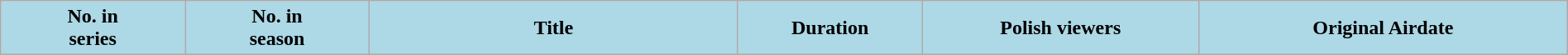<table class="wikitable plainrowheaders" style="width:100%; margin:auto;">
<tr>
<th style="background-color: lightblue;" width="10%">No. in<br>series</th>
<th style="background-color: lightblue;" width="10%">No. in<br>season</th>
<th style="background-color: lightblue;" width="20%">Title</th>
<th style="background-color: lightblue;" width="10%">Duration</th>
<th style="background-color: lightblue;" width="15%">Polish viewers</th>
<th style="background-color: lightblue;" width="20%">Original Airdate<br>






</th>
</tr>
</table>
